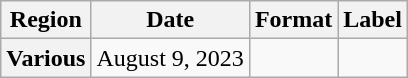<table class="wikitable plainrowheaders">
<tr>
<th scope="col">Region</th>
<th scope="col">Date</th>
<th scope="col">Format</th>
<th scope="col">Label</th>
</tr>
<tr>
<th scope="row">Various</th>
<td>August 9, 2023</td>
<td></td>
<td></td>
</tr>
</table>
